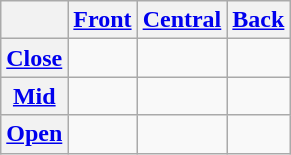<table class="wikitable" style="text-align:center">
<tr>
<th></th>
<th><a href='#'>Front</a></th>
<th><a href='#'>Central</a></th>
<th><a href='#'>Back</a></th>
</tr>
<tr align="center">
<th><a href='#'>Close</a></th>
<td> </td>
<td></td>
<td> </td>
</tr>
<tr align="center">
<th><a href='#'>Mid</a></th>
<td> </td>
<td></td>
<td> </td>
</tr>
<tr align="center">
<th><a href='#'>Open</a></th>
<td></td>
<td> </td>
<td></td>
</tr>
</table>
